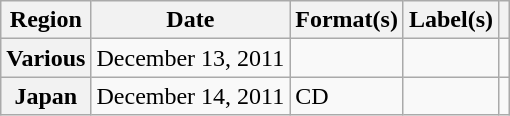<table class="wikitable plainrowheaders">
<tr>
<th scope="col">Region</th>
<th scope="col">Date</th>
<th scope="col">Format(s)</th>
<th scope="col">Label(s)</th>
<th scope="col"></th>
</tr>
<tr>
<th scope="row">Various</th>
<td>December 13, 2011</td>
<td></td>
<td></td>
<td style="text-align:center"></td>
</tr>
<tr>
<th scope="row">Japan</th>
<td>December 14, 2011</td>
<td>CD</td>
<td></td>
<td style="text-align:center"></td>
</tr>
</table>
